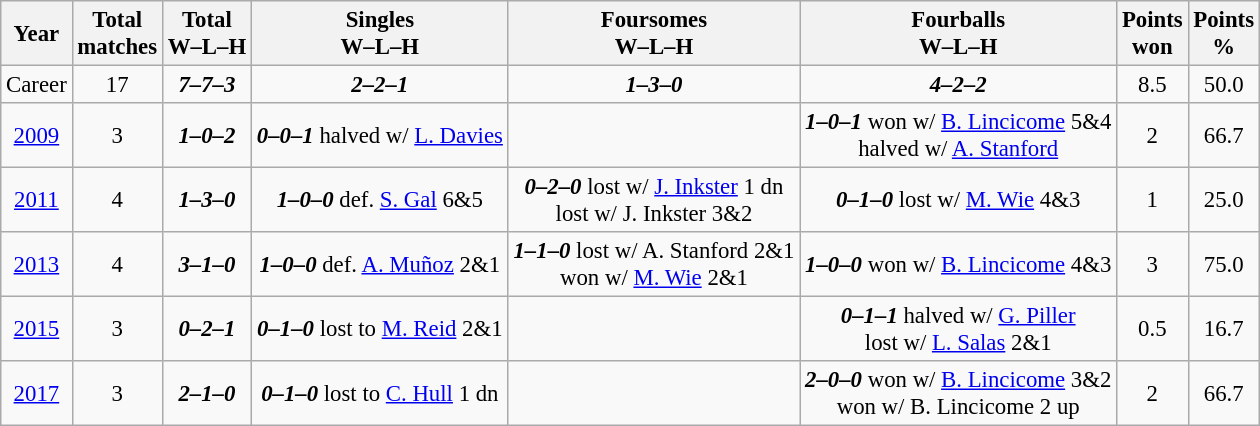<table class="wikitable" style="text-align:center; font-size: 95%;">
<tr>
<th>Year</th>
<th>Total<br>matches</th>
<th>Total<br>W–L–H</th>
<th>Singles<br>W–L–H</th>
<th>Foursomes<br>W–L–H</th>
<th>Fourballs<br>W–L–H</th>
<th>Points<br>won</th>
<th>Points<br>%</th>
</tr>
<tr>
<td>Career</td>
<td>17</td>
<td><strong><em>7–7–3</em></strong></td>
<td><strong><em>2–2–1</em></strong></td>
<td><strong><em>1–3–0</em></strong></td>
<td><strong><em>4–2–2</em></strong></td>
<td>8.5</td>
<td>50.0</td>
</tr>
<tr>
<td><a href='#'>2009</a></td>
<td>3</td>
<td><strong><em>1–0–2</em></strong></td>
<td><strong><em>0–0–1</em></strong> halved w/ <a href='#'>L. Davies</a></td>
<td></td>
<td><strong><em>1–0–1</em></strong> won w/ <a href='#'>B. Lincicome</a> 5&4<br>halved w/ <a href='#'>A. Stanford</a></td>
<td>2</td>
<td>66.7</td>
</tr>
<tr>
<td><a href='#'>2011</a></td>
<td>4</td>
<td><strong><em>1–3–0</em></strong></td>
<td><strong><em>1–0–0</em></strong> def. <a href='#'>S. Gal</a> 6&5</td>
<td><strong><em>0–2–0</em></strong> lost w/ <a href='#'>J. Inkster</a> 1 dn<br>lost w/ J. Inkster 3&2</td>
<td><strong><em>0–1–0</em></strong> lost w/ <a href='#'>M. Wie</a> 4&3</td>
<td>1</td>
<td>25.0</td>
</tr>
<tr>
<td><a href='#'>2013</a></td>
<td>4</td>
<td><strong><em>3–1–0</em></strong></td>
<td><strong><em>1–0–0</em></strong> def. <a href='#'>A. Muñoz</a> 2&1</td>
<td><strong><em>1–1–0</em></strong> lost w/ A. Stanford 2&1<br>won w/ <a href='#'>M. Wie</a> 2&1</td>
<td><strong><em>1–0–0</em></strong> won w/ <a href='#'>B. Lincicome</a> 4&3</td>
<td>3</td>
<td>75.0</td>
</tr>
<tr>
<td><a href='#'>2015</a></td>
<td>3</td>
<td><strong><em>0–2–1</em></strong></td>
<td><strong><em>0–1–0</em></strong> lost to <a href='#'>M. Reid</a> 2&1</td>
<td></td>
<td><strong><em>0–1–1</em></strong> halved w/ <a href='#'>G. Piller</a><br>lost w/ <a href='#'>L. Salas</a> 2&1</td>
<td>0.5</td>
<td>16.7</td>
</tr>
<tr>
<td><a href='#'>2017</a></td>
<td>3</td>
<td><strong><em>2–1–0</em></strong></td>
<td><strong><em>0–1–0</em></strong> lost to <a href='#'>C. Hull</a> 1 dn</td>
<td></td>
<td><strong><em>2–0–0</em></strong> won w/ <a href='#'>B. Lincicome</a> 3&2<br>won w/ B. Lincicome 2 up</td>
<td>2</td>
<td>66.7</td>
</tr>
</table>
